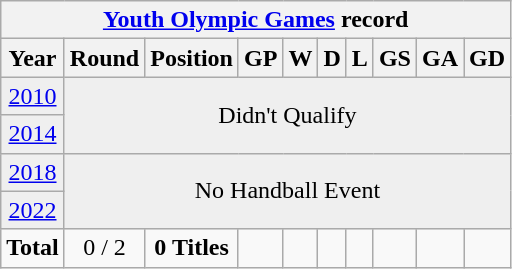<table class="wikitable" style="text-align: center;">
<tr>
<th colspan=10><a href='#'>Youth Olympic Games</a> record</th>
</tr>
<tr>
<th>Year</th>
<th>Round</th>
<th>Position</th>
<th>GP</th>
<th>W</th>
<th>D</th>
<th>L</th>
<th>GS</th>
<th>GA</th>
<th>GD</th>
</tr>
<tr bgcolor="efefef">
<td> <a href='#'>2010</a></td>
<td Colspan=10 rowspan=2>Didn't Qualify</td>
</tr>
<tr bgcolor="efefef">
<td> <a href='#'>2014</a></td>
</tr>
<tr bgcolor="efefef">
<td> <a href='#'>2018</a></td>
<td colspan=10 rowspan=2>No Handball Event</td>
</tr>
<tr bgcolor="efefef">
<td> <a href='#'>2022</a></td>
</tr>
<tr>
<td><strong>Total</strong></td>
<td>0 / 2</td>
<td><strong>0 Titles</strong></td>
<td></td>
<td></td>
<td></td>
<td></td>
<td></td>
<td></td>
<td></td>
</tr>
</table>
